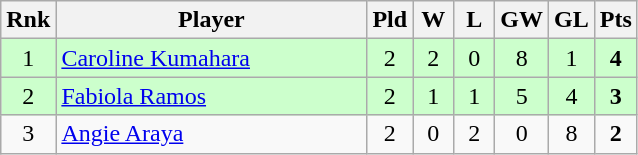<table class="wikitable" style="text-align:center">
<tr>
<th width=20>Rnk</th>
<th width=200>Player</th>
<th width=20>Pld</th>
<th width=20>W</th>
<th width=20>L</th>
<th width=20>GW</th>
<th width=20>GL</th>
<th width=20>Pts</th>
</tr>
<tr bgcolor="ccffcc">
<td>1</td>
<td style="text-align:left;"> <a href='#'>Caroline Kumahara</a></td>
<td>2</td>
<td>2</td>
<td>0</td>
<td>8</td>
<td>1</td>
<td><strong>4</strong></td>
</tr>
<tr bgcolor="ccffcc">
<td>2</td>
<td style="text-align:left;"> <a href='#'>Fabiola Ramos</a></td>
<td>2</td>
<td>1</td>
<td>1</td>
<td>5</td>
<td>4</td>
<td><strong>3</strong></td>
</tr>
<tr>
<td>3</td>
<td style="text-align:left;"> <a href='#'>Angie Araya</a></td>
<td>2</td>
<td>0</td>
<td>2</td>
<td>0</td>
<td>8</td>
<td><strong>2</strong></td>
</tr>
</table>
